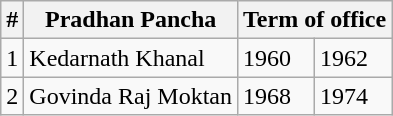<table class="wikitable">
<tr>
<th>#</th>
<th>Pradhan Pancha</th>
<th colspan="2">Term of office</th>
</tr>
<tr>
<td>1</td>
<td>Kedarnath Khanal</td>
<td>1960</td>
<td>1962</td>
</tr>
<tr>
<td>2</td>
<td>Govinda Raj Moktan</td>
<td>1968</td>
<td>1974</td>
</tr>
</table>
